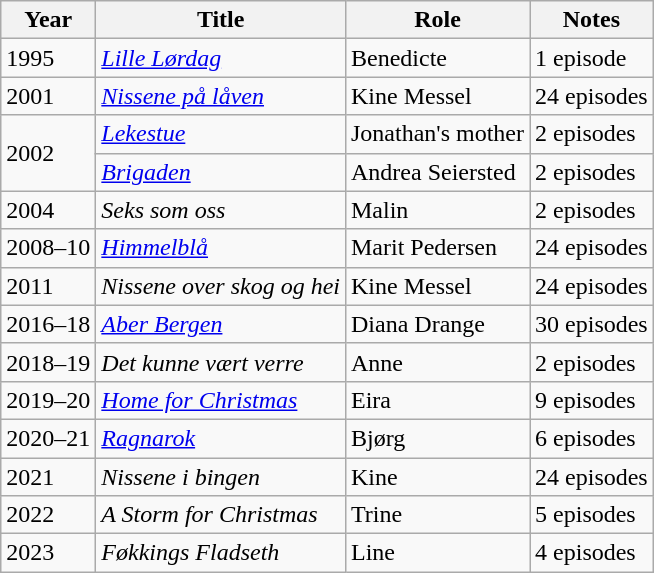<table class="wikitable sortable">
<tr>
<th>Year</th>
<th>Title</th>
<th>Role</th>
<th class="unsortable">Notes</th>
</tr>
<tr>
<td>1995</td>
<td><em><a href='#'>Lille Lørdag</a></em></td>
<td>Benedicte</td>
<td>1 episode</td>
</tr>
<tr>
<td>2001</td>
<td><em><a href='#'>Nissene på låven</a></em></td>
<td>Kine Messel</td>
<td>24 episodes</td>
</tr>
<tr>
<td rowspan=2>2002</td>
<td><em><a href='#'>Lekestue</a></em></td>
<td>Jonathan's mother</td>
<td>2 episodes</td>
</tr>
<tr>
<td><em><a href='#'>Brigaden</a></em></td>
<td>Andrea Seiersted</td>
<td>2 episodes</td>
</tr>
<tr>
<td>2004</td>
<td><em>Seks som oss</em></td>
<td>Malin</td>
<td>2 episodes</td>
</tr>
<tr>
<td>2008–10</td>
<td><em><a href='#'>Himmelblå</a></em></td>
<td>Marit Pedersen</td>
<td>24 episodes</td>
</tr>
<tr>
<td>2011</td>
<td><em>Nissene over skog og hei</em></td>
<td>Kine Messel</td>
<td>24 episodes</td>
</tr>
<tr>
<td>2016–18</td>
<td><em><a href='#'>Aber Bergen</a></em></td>
<td>Diana Drange</td>
<td>30 episodes</td>
</tr>
<tr>
<td>2018–19</td>
<td><em>Det kunne vært verre</em></td>
<td>Anne</td>
<td>2 episodes</td>
</tr>
<tr>
<td>2019–20</td>
<td><em><a href='#'>Home for Christmas</a></em></td>
<td>Eira</td>
<td>9 episodes</td>
</tr>
<tr>
<td>2020–21</td>
<td><em><a href='#'>Ragnarok</a></em></td>
<td>Bjørg</td>
<td>6 episodes</td>
</tr>
<tr>
<td>2021</td>
<td><em>Nissene i bingen</em></td>
<td>Kine</td>
<td>24 episodes</td>
</tr>
<tr>
<td>2022</td>
<td><em>A Storm for Christmas</em></td>
<td>Trine</td>
<td>5 episodes</td>
</tr>
<tr>
<td>2023</td>
<td><em>Føkkings Fladseth</em></td>
<td>Line</td>
<td>4 episodes</td>
</tr>
</table>
